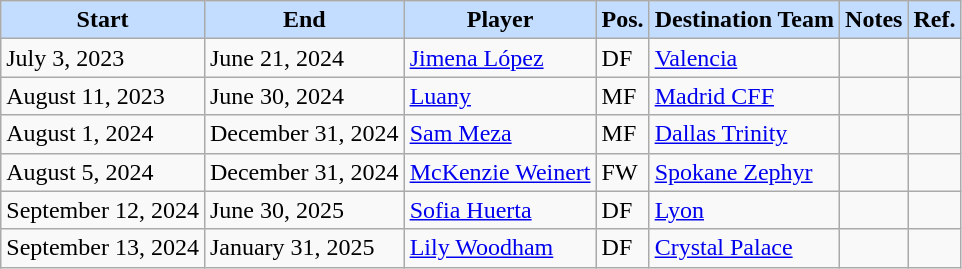<table class="wikitable" style="text-align:left;">
<tr>
<th style="background:#c2ddff">Start</th>
<th style="background:#c2ddff">End</th>
<th style="background:#c2ddff">Player</th>
<th style="background:#c2ddff">Pos.</th>
<th style="background:#c2ddff">Destination Team</th>
<th style="background:#c2ddff">Notes</th>
<th style="background:#c2ddff">Ref.</th>
</tr>
<tr>
<td style="white-space: nowrap;">July 3, 2023</td>
<td style="white-space: nowrap;">June 21, 2024</td>
<td style="white-space: nowrap;"> <a href='#'>Jimena López</a></td>
<td>DF</td>
<td style="white-space: nowrap;"> <a href='#'>Valencia</a></td>
<td></td>
<td></td>
</tr>
<tr>
<td style="white-space: nowrap;">August 11, 2023</td>
<td style="white-space: nowrap;">June 30, 2024</td>
<td style="white-space: nowrap;"> <a href='#'>Luany</a></td>
<td>MF</td>
<td style="white-space: nowrap;"> <a href='#'>Madrid CFF</a></td>
<td></td>
<td></td>
</tr>
<tr>
<td style="white-space: nowrap;">August 1, 2024</td>
<td style="white-space: nowrap;">December 31, 2024</td>
<td style="white-space: nowrap;"> <a href='#'>Sam Meza</a></td>
<td>MF</td>
<td style="white-space: nowrap;"> <a href='#'>Dallas Trinity</a></td>
<td></td>
<td></td>
</tr>
<tr>
<td style="white-space: nowrap;">August 5, 2024</td>
<td style="white-space: nowrap;">December 31, 2024</td>
<td style="white-space: nowrap;"> <a href='#'>McKenzie Weinert</a></td>
<td>FW</td>
<td style="white-space: nowrap;"> <a href='#'>Spokane Zephyr</a></td>
<td></td>
<td></td>
</tr>
<tr>
<td style="white-space: nowrap;">September 12, 2024</td>
<td style="white-space: nowrap;">June 30, 2025</td>
<td style="white-space: nowrap;"> <a href='#'>Sofia Huerta</a></td>
<td>DF</td>
<td style="white-space: nowrap;"> <a href='#'>Lyon</a></td>
<td></td>
<td></td>
</tr>
<tr>
<td style="white-space: nowrap;">September 13, 2024</td>
<td style="white-space: nowrap;">January 31, 2025</td>
<td style="white-space: nowrap;"> <a href='#'>Lily Woodham</a></td>
<td>DF</td>
<td style="white-space: nowrap;"> <a href='#'>Crystal Palace</a></td>
<td></td>
<td></td>
</tr>
</table>
